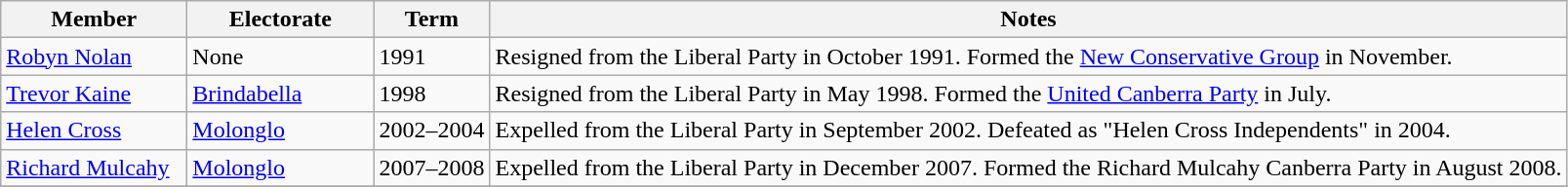<table class="wikitable">
<tr>
<th width=120px>Member</th>
<th width=120px>Electorate</th>
<th>Term</th>
<th>Notes</th>
</tr>
<tr>
<td><a href='#'>Robyn Nolan</a></td>
<td>None</td>
<td>1991</td>
<td>Resigned from the Liberal Party in October 1991. Formed the <a href='#'>New Conservative Group</a> in November.</td>
</tr>
<tr>
<td><a href='#'>Trevor Kaine</a></td>
<td><a href='#'>Brindabella</a></td>
<td>1998</td>
<td>Resigned from the Liberal Party in May 1998. Formed the <a href='#'>United Canberra Party</a> in July.</td>
</tr>
<tr>
<td><a href='#'>Helen Cross</a></td>
<td><a href='#'>Molonglo</a></td>
<td>2002–2004</td>
<td>Expelled from the Liberal Party in September 2002. Defeated as "Helen Cross Independents" in 2004.</td>
</tr>
<tr>
<td><a href='#'>Richard Mulcahy</a></td>
<td><a href='#'>Molonglo</a></td>
<td>2007–2008</td>
<td>Expelled from the Liberal Party in December 2007. Formed the Richard Mulcahy Canberra Party in August 2008.</td>
</tr>
<tr>
</tr>
</table>
